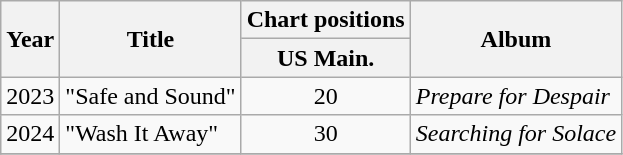<table class="wikitable">
<tr>
<th rowspan="2">Year</th>
<th rowspan="2">Title</th>
<th colspan="1">Chart positions</th>
<th rowspan="2">Album</th>
</tr>
<tr>
<th>US Main.<br></th>
</tr>
<tr>
<td>2023</td>
<td>"Safe and Sound" </td>
<td style="text-align:center;">20</td>
<td><em>Prepare for Despair</em></td>
</tr>
<tr>
<td>2024</td>
<td>"Wash It Away"</td>
<td style="text-align:center;">30</td>
<td><em>Searching for Solace</em></td>
</tr>
<tr>
</tr>
</table>
